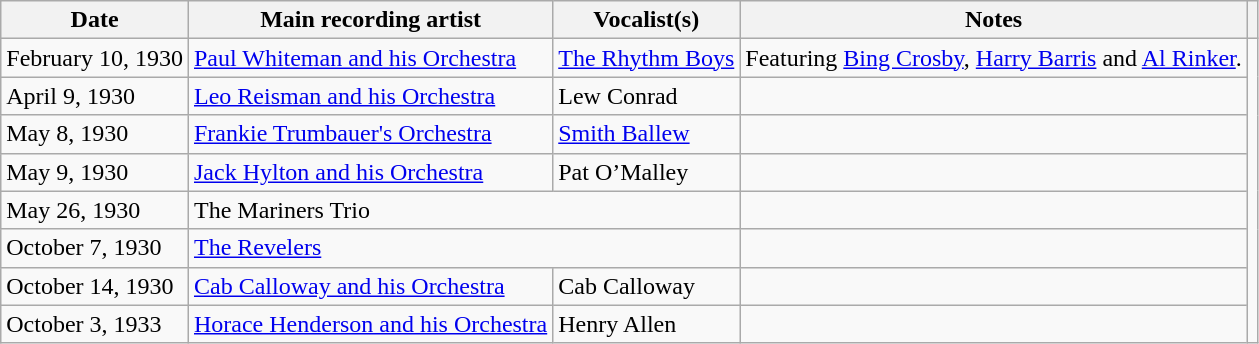<table class="wikitable sortable">
<tr>
<th scope="col">Date</th>
<th scope="col">Main recording artist</th>
<th scope="col">Vocalist(s)</th>
<th scope="col" class="unsortable">Notes</th>
<th scope="col" class="unsortable"></th>
</tr>
<tr>
<td>February 10, 1930</td>
<td><a href='#'>Paul Whiteman and his Orchestra</a></td>
<td><a href='#'>The Rhythm Boys</a></td>
<td>Featuring <a href='#'>Bing Crosby</a>, <a href='#'>Harry Barris</a> and <a href='#'>Al Rinker</a>.</td>
<td rowspan="8"></td>
</tr>
<tr>
<td>April 9, 1930</td>
<td><a href='#'>Leo Reisman and his Orchestra</a></td>
<td>Lew Conrad</td>
<td></td>
</tr>
<tr>
<td>May 8, 1930</td>
<td><a href='#'>Frankie Trumbauer's Orchestra</a></td>
<td><a href='#'>Smith Ballew</a></td>
<td></td>
</tr>
<tr>
<td>May 9, 1930</td>
<td><a href='#'>Jack Hylton and his Orchestra</a></td>
<td>Pat O’Malley</td>
<td></td>
</tr>
<tr>
<td>May 26, 1930</td>
<td colspan="2""center">The Mariners Trio</td>
<td></td>
</tr>
<tr>
<td>October 7, 1930</td>
<td colspan="2""center"><a href='#'>The Revelers</a></td>
<td></td>
</tr>
<tr>
<td>October 14, 1930</td>
<td><a href='#'>Cab Calloway and his Orchestra</a></td>
<td>Cab Calloway</td>
<td></td>
</tr>
<tr>
<td>October 3, 1933</td>
<td><a href='#'>Horace Henderson and his Orchestra</a></td>
<td>Henry Allen</td>
<td></td>
</tr>
</table>
